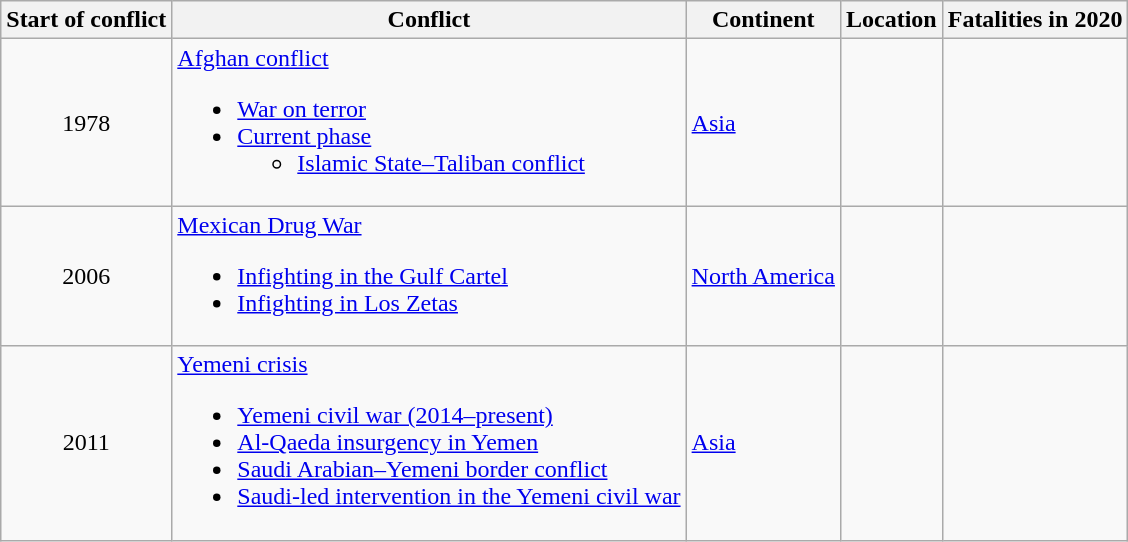<table class="wikitable sortable">
<tr>
<th>Start of conflict</th>
<th>Conflict</th>
<th>Continent</th>
<th>Location</th>
<th data-sort-type="number">Fatalities in 2020</th>
</tr>
<tr>
<td align=center>1978</td>
<td><a href='#'>Afghan conflict</a><br><ul><li><a href='#'>War on terror</a></li><li><a href='#'>Current phase</a><ul><li><a href='#'>Islamic State–Taliban conflict</a></li></ul></li></ul></td>
<td><a href='#'>Asia</a></td>
<td></td>
<td></td>
</tr>
<tr>
<td align=center>2006</td>
<td><a href='#'>Mexican Drug War</a><br><ul><li><a href='#'>Infighting in the Gulf Cartel</a></li><li><a href='#'>Infighting in Los Zetas</a></li></ul></td>
<td><a href='#'>North America</a></td>
<td></td>
<td></td>
</tr>
<tr>
<td align=center>2011</td>
<td><a href='#'>Yemeni crisis</a><br><ul><li><a href='#'>Yemeni civil war (2014–present)</a></li><li><a href='#'>Al-Qaeda insurgency in Yemen</a></li><li><a href='#'>Saudi Arabian–Yemeni border conflict</a></li><li><a href='#'>Saudi-led intervention in the Yemeni civil war</a></li></ul></td>
<td><a href='#'>Asia</a></td>
<td><br></td>
<td></td>
</tr>
</table>
